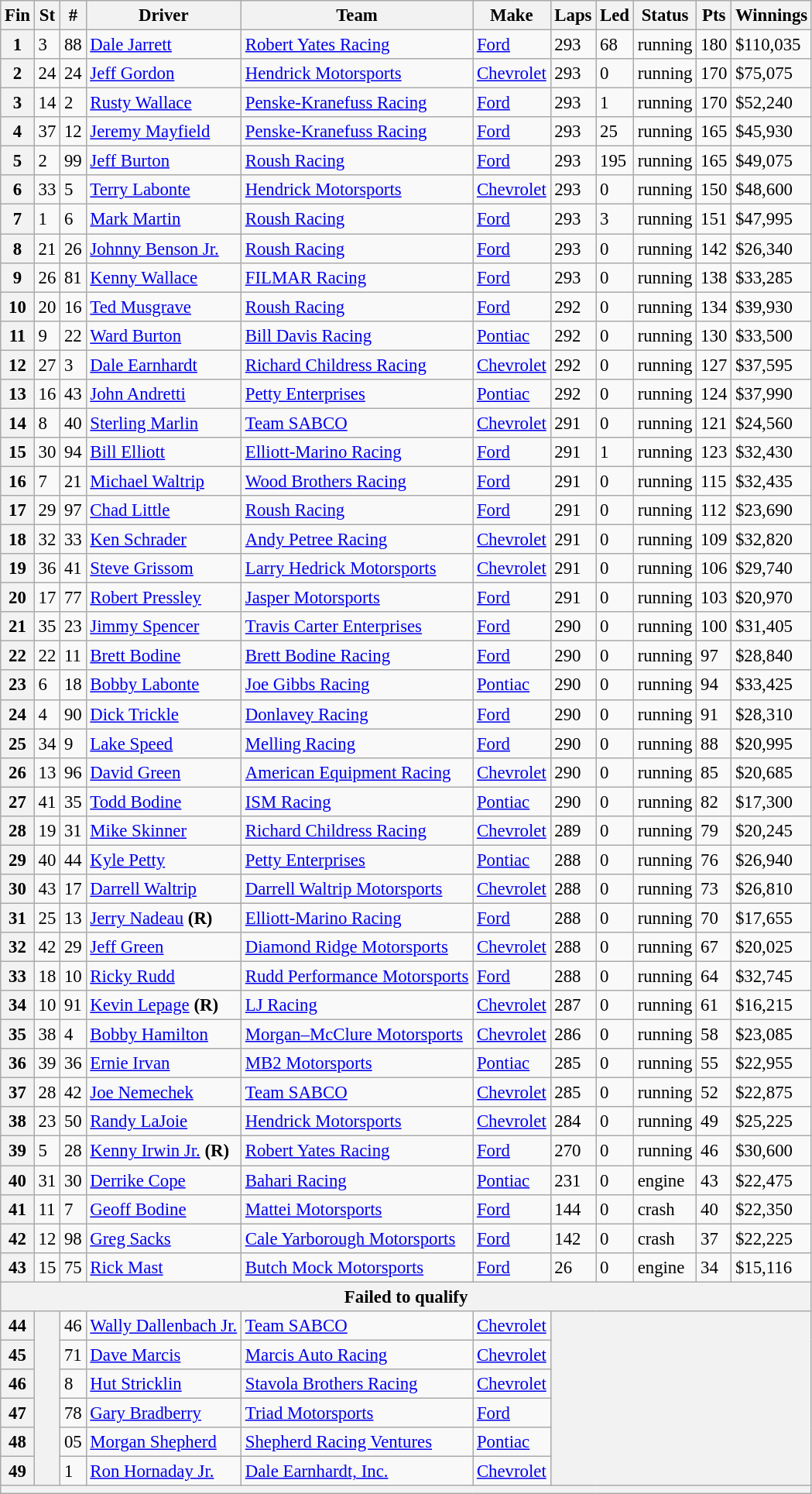<table class="wikitable" style="font-size:95%">
<tr>
<th>Fin</th>
<th>St</th>
<th>#</th>
<th>Driver</th>
<th>Team</th>
<th>Make</th>
<th>Laps</th>
<th>Led</th>
<th>Status</th>
<th>Pts</th>
<th>Winnings</th>
</tr>
<tr>
<th>1</th>
<td>3</td>
<td>88</td>
<td><a href='#'>Dale Jarrett</a></td>
<td><a href='#'>Robert Yates Racing</a></td>
<td><a href='#'>Ford</a></td>
<td>293</td>
<td>68</td>
<td>running</td>
<td>180</td>
<td>$110,035</td>
</tr>
<tr>
<th>2</th>
<td>24</td>
<td>24</td>
<td><a href='#'>Jeff Gordon</a></td>
<td><a href='#'>Hendrick Motorsports</a></td>
<td><a href='#'>Chevrolet</a></td>
<td>293</td>
<td>0</td>
<td>running</td>
<td>170</td>
<td>$75,075</td>
</tr>
<tr>
<th>3</th>
<td>14</td>
<td>2</td>
<td><a href='#'>Rusty Wallace</a></td>
<td><a href='#'>Penske-Kranefuss Racing</a></td>
<td><a href='#'>Ford</a></td>
<td>293</td>
<td>1</td>
<td>running</td>
<td>170</td>
<td>$52,240</td>
</tr>
<tr>
<th>4</th>
<td>37</td>
<td>12</td>
<td><a href='#'>Jeremy Mayfield</a></td>
<td><a href='#'>Penske-Kranefuss Racing</a></td>
<td><a href='#'>Ford</a></td>
<td>293</td>
<td>25</td>
<td>running</td>
<td>165</td>
<td>$45,930</td>
</tr>
<tr>
<th>5</th>
<td>2</td>
<td>99</td>
<td><a href='#'>Jeff Burton</a></td>
<td><a href='#'>Roush Racing</a></td>
<td><a href='#'>Ford</a></td>
<td>293</td>
<td>195</td>
<td>running</td>
<td>165</td>
<td>$49,075</td>
</tr>
<tr>
<th>6</th>
<td>33</td>
<td>5</td>
<td><a href='#'>Terry Labonte</a></td>
<td><a href='#'>Hendrick Motorsports</a></td>
<td><a href='#'>Chevrolet</a></td>
<td>293</td>
<td>0</td>
<td>running</td>
<td>150</td>
<td>$48,600</td>
</tr>
<tr>
<th>7</th>
<td>1</td>
<td>6</td>
<td><a href='#'>Mark Martin</a></td>
<td><a href='#'>Roush Racing</a></td>
<td><a href='#'>Ford</a></td>
<td>293</td>
<td>3</td>
<td>running</td>
<td>151</td>
<td>$47,995</td>
</tr>
<tr>
<th>8</th>
<td>21</td>
<td>26</td>
<td><a href='#'>Johnny Benson Jr.</a></td>
<td><a href='#'>Roush Racing</a></td>
<td><a href='#'>Ford</a></td>
<td>293</td>
<td>0</td>
<td>running</td>
<td>142</td>
<td>$26,340</td>
</tr>
<tr>
<th>9</th>
<td>26</td>
<td>81</td>
<td><a href='#'>Kenny Wallace</a></td>
<td><a href='#'>FILMAR Racing</a></td>
<td><a href='#'>Ford</a></td>
<td>293</td>
<td>0</td>
<td>running</td>
<td>138</td>
<td>$33,285</td>
</tr>
<tr>
<th>10</th>
<td>20</td>
<td>16</td>
<td><a href='#'>Ted Musgrave</a></td>
<td><a href='#'>Roush Racing</a></td>
<td><a href='#'>Ford</a></td>
<td>292</td>
<td>0</td>
<td>running</td>
<td>134</td>
<td>$39,930</td>
</tr>
<tr>
<th>11</th>
<td>9</td>
<td>22</td>
<td><a href='#'>Ward Burton</a></td>
<td><a href='#'>Bill Davis Racing</a></td>
<td><a href='#'>Pontiac</a></td>
<td>292</td>
<td>0</td>
<td>running</td>
<td>130</td>
<td>$33,500</td>
</tr>
<tr>
<th>12</th>
<td>27</td>
<td>3</td>
<td><a href='#'>Dale Earnhardt</a></td>
<td><a href='#'>Richard Childress Racing</a></td>
<td><a href='#'>Chevrolet</a></td>
<td>292</td>
<td>0</td>
<td>running</td>
<td>127</td>
<td>$37,595</td>
</tr>
<tr>
<th>13</th>
<td>16</td>
<td>43</td>
<td><a href='#'>John Andretti</a></td>
<td><a href='#'>Petty Enterprises</a></td>
<td><a href='#'>Pontiac</a></td>
<td>292</td>
<td>0</td>
<td>running</td>
<td>124</td>
<td>$37,990</td>
</tr>
<tr>
<th>14</th>
<td>8</td>
<td>40</td>
<td><a href='#'>Sterling Marlin</a></td>
<td><a href='#'>Team SABCO</a></td>
<td><a href='#'>Chevrolet</a></td>
<td>291</td>
<td>0</td>
<td>running</td>
<td>121</td>
<td>$24,560</td>
</tr>
<tr>
<th>15</th>
<td>30</td>
<td>94</td>
<td><a href='#'>Bill Elliott</a></td>
<td><a href='#'>Elliott-Marino Racing</a></td>
<td><a href='#'>Ford</a></td>
<td>291</td>
<td>1</td>
<td>running</td>
<td>123</td>
<td>$32,430</td>
</tr>
<tr>
<th>16</th>
<td>7</td>
<td>21</td>
<td><a href='#'>Michael Waltrip</a></td>
<td><a href='#'>Wood Brothers Racing</a></td>
<td><a href='#'>Ford</a></td>
<td>291</td>
<td>0</td>
<td>running</td>
<td>115</td>
<td>$32,435</td>
</tr>
<tr>
<th>17</th>
<td>29</td>
<td>97</td>
<td><a href='#'>Chad Little</a></td>
<td><a href='#'>Roush Racing</a></td>
<td><a href='#'>Ford</a></td>
<td>291</td>
<td>0</td>
<td>running</td>
<td>112</td>
<td>$23,690</td>
</tr>
<tr>
<th>18</th>
<td>32</td>
<td>33</td>
<td><a href='#'>Ken Schrader</a></td>
<td><a href='#'>Andy Petree Racing</a></td>
<td><a href='#'>Chevrolet</a></td>
<td>291</td>
<td>0</td>
<td>running</td>
<td>109</td>
<td>$32,820</td>
</tr>
<tr>
<th>19</th>
<td>36</td>
<td>41</td>
<td><a href='#'>Steve Grissom</a></td>
<td><a href='#'>Larry Hedrick Motorsports</a></td>
<td><a href='#'>Chevrolet</a></td>
<td>291</td>
<td>0</td>
<td>running</td>
<td>106</td>
<td>$29,740</td>
</tr>
<tr>
<th>20</th>
<td>17</td>
<td>77</td>
<td><a href='#'>Robert Pressley</a></td>
<td><a href='#'>Jasper Motorsports</a></td>
<td><a href='#'>Ford</a></td>
<td>291</td>
<td>0</td>
<td>running</td>
<td>103</td>
<td>$20,970</td>
</tr>
<tr>
<th>21</th>
<td>35</td>
<td>23</td>
<td><a href='#'>Jimmy Spencer</a></td>
<td><a href='#'>Travis Carter Enterprises</a></td>
<td><a href='#'>Ford</a></td>
<td>290</td>
<td>0</td>
<td>running</td>
<td>100</td>
<td>$31,405</td>
</tr>
<tr>
<th>22</th>
<td>22</td>
<td>11</td>
<td><a href='#'>Brett Bodine</a></td>
<td><a href='#'>Brett Bodine Racing</a></td>
<td><a href='#'>Ford</a></td>
<td>290</td>
<td>0</td>
<td>running</td>
<td>97</td>
<td>$28,840</td>
</tr>
<tr>
<th>23</th>
<td>6</td>
<td>18</td>
<td><a href='#'>Bobby Labonte</a></td>
<td><a href='#'>Joe Gibbs Racing</a></td>
<td><a href='#'>Pontiac</a></td>
<td>290</td>
<td>0</td>
<td>running</td>
<td>94</td>
<td>$33,425</td>
</tr>
<tr>
<th>24</th>
<td>4</td>
<td>90</td>
<td><a href='#'>Dick Trickle</a></td>
<td><a href='#'>Donlavey Racing</a></td>
<td><a href='#'>Ford</a></td>
<td>290</td>
<td>0</td>
<td>running</td>
<td>91</td>
<td>$28,310</td>
</tr>
<tr>
<th>25</th>
<td>34</td>
<td>9</td>
<td><a href='#'>Lake Speed</a></td>
<td><a href='#'>Melling Racing</a></td>
<td><a href='#'>Ford</a></td>
<td>290</td>
<td>0</td>
<td>running</td>
<td>88</td>
<td>$20,995</td>
</tr>
<tr>
<th>26</th>
<td>13</td>
<td>96</td>
<td><a href='#'>David Green</a></td>
<td><a href='#'>American Equipment Racing</a></td>
<td><a href='#'>Chevrolet</a></td>
<td>290</td>
<td>0</td>
<td>running</td>
<td>85</td>
<td>$20,685</td>
</tr>
<tr>
<th>27</th>
<td>41</td>
<td>35</td>
<td><a href='#'>Todd Bodine</a></td>
<td><a href='#'>ISM Racing</a></td>
<td><a href='#'>Pontiac</a></td>
<td>290</td>
<td>0</td>
<td>running</td>
<td>82</td>
<td>$17,300</td>
</tr>
<tr>
<th>28</th>
<td>19</td>
<td>31</td>
<td><a href='#'>Mike Skinner</a></td>
<td><a href='#'>Richard Childress Racing</a></td>
<td><a href='#'>Chevrolet</a></td>
<td>289</td>
<td>0</td>
<td>running</td>
<td>79</td>
<td>$20,245</td>
</tr>
<tr>
<th>29</th>
<td>40</td>
<td>44</td>
<td><a href='#'>Kyle Petty</a></td>
<td><a href='#'>Petty Enterprises</a></td>
<td><a href='#'>Pontiac</a></td>
<td>288</td>
<td>0</td>
<td>running</td>
<td>76</td>
<td>$26,940</td>
</tr>
<tr>
<th>30</th>
<td>43</td>
<td>17</td>
<td><a href='#'>Darrell Waltrip</a></td>
<td><a href='#'>Darrell Waltrip Motorsports</a></td>
<td><a href='#'>Chevrolet</a></td>
<td>288</td>
<td>0</td>
<td>running</td>
<td>73</td>
<td>$26,810</td>
</tr>
<tr>
<th>31</th>
<td>25</td>
<td>13</td>
<td><a href='#'>Jerry Nadeau</a> <strong>(R)</strong></td>
<td><a href='#'>Elliott-Marino Racing</a></td>
<td><a href='#'>Ford</a></td>
<td>288</td>
<td>0</td>
<td>running</td>
<td>70</td>
<td>$17,655</td>
</tr>
<tr>
<th>32</th>
<td>42</td>
<td>29</td>
<td><a href='#'>Jeff Green</a></td>
<td><a href='#'>Diamond Ridge Motorsports</a></td>
<td><a href='#'>Chevrolet</a></td>
<td>288</td>
<td>0</td>
<td>running</td>
<td>67</td>
<td>$20,025</td>
</tr>
<tr>
<th>33</th>
<td>18</td>
<td>10</td>
<td><a href='#'>Ricky Rudd</a></td>
<td><a href='#'>Rudd Performance Motorsports</a></td>
<td><a href='#'>Ford</a></td>
<td>288</td>
<td>0</td>
<td>running</td>
<td>64</td>
<td>$32,745</td>
</tr>
<tr>
<th>34</th>
<td>10</td>
<td>91</td>
<td><a href='#'>Kevin Lepage</a> <strong>(R)</strong></td>
<td><a href='#'>LJ Racing</a></td>
<td><a href='#'>Chevrolet</a></td>
<td>287</td>
<td>0</td>
<td>running</td>
<td>61</td>
<td>$16,215</td>
</tr>
<tr>
<th>35</th>
<td>38</td>
<td>4</td>
<td><a href='#'>Bobby Hamilton</a></td>
<td><a href='#'>Morgan–McClure Motorsports</a></td>
<td><a href='#'>Chevrolet</a></td>
<td>286</td>
<td>0</td>
<td>running</td>
<td>58</td>
<td>$23,085</td>
</tr>
<tr>
<th>36</th>
<td>39</td>
<td>36</td>
<td><a href='#'>Ernie Irvan</a></td>
<td><a href='#'>MB2 Motorsports</a></td>
<td><a href='#'>Pontiac</a></td>
<td>285</td>
<td>0</td>
<td>running</td>
<td>55</td>
<td>$22,955</td>
</tr>
<tr>
<th>37</th>
<td>28</td>
<td>42</td>
<td><a href='#'>Joe Nemechek</a></td>
<td><a href='#'>Team SABCO</a></td>
<td><a href='#'>Chevrolet</a></td>
<td>285</td>
<td>0</td>
<td>running</td>
<td>52</td>
<td>$22,875</td>
</tr>
<tr>
<th>38</th>
<td>23</td>
<td>50</td>
<td><a href='#'>Randy LaJoie</a></td>
<td><a href='#'>Hendrick Motorsports</a></td>
<td><a href='#'>Chevrolet</a></td>
<td>284</td>
<td>0</td>
<td>running</td>
<td>49</td>
<td>$25,225</td>
</tr>
<tr>
<th>39</th>
<td>5</td>
<td>28</td>
<td><a href='#'>Kenny Irwin Jr.</a> <strong>(R)</strong></td>
<td><a href='#'>Robert Yates Racing</a></td>
<td><a href='#'>Ford</a></td>
<td>270</td>
<td>0</td>
<td>running</td>
<td>46</td>
<td>$30,600</td>
</tr>
<tr>
<th>40</th>
<td>31</td>
<td>30</td>
<td><a href='#'>Derrike Cope</a></td>
<td><a href='#'>Bahari Racing</a></td>
<td><a href='#'>Pontiac</a></td>
<td>231</td>
<td>0</td>
<td>engine</td>
<td>43</td>
<td>$22,475</td>
</tr>
<tr>
<th>41</th>
<td>11</td>
<td>7</td>
<td><a href='#'>Geoff Bodine</a></td>
<td><a href='#'>Mattei Motorsports</a></td>
<td><a href='#'>Ford</a></td>
<td>144</td>
<td>0</td>
<td>crash</td>
<td>40</td>
<td>$22,350</td>
</tr>
<tr>
<th>42</th>
<td>12</td>
<td>98</td>
<td><a href='#'>Greg Sacks</a></td>
<td><a href='#'>Cale Yarborough Motorsports</a></td>
<td><a href='#'>Ford</a></td>
<td>142</td>
<td>0</td>
<td>crash</td>
<td>37</td>
<td>$22,225</td>
</tr>
<tr>
<th>43</th>
<td>15</td>
<td>75</td>
<td><a href='#'>Rick Mast</a></td>
<td><a href='#'>Butch Mock Motorsports</a></td>
<td><a href='#'>Ford</a></td>
<td>26</td>
<td>0</td>
<td>engine</td>
<td>34</td>
<td>$15,116</td>
</tr>
<tr>
<th colspan="11">Failed to qualify</th>
</tr>
<tr>
<th>44</th>
<th rowspan="6"></th>
<td>46</td>
<td><a href='#'>Wally Dallenbach Jr.</a></td>
<td><a href='#'>Team SABCO</a></td>
<td><a href='#'>Chevrolet</a></td>
<th colspan="5" rowspan="6"></th>
</tr>
<tr>
<th>45</th>
<td>71</td>
<td><a href='#'>Dave Marcis</a></td>
<td><a href='#'>Marcis Auto Racing</a></td>
<td><a href='#'>Chevrolet</a></td>
</tr>
<tr>
<th>46</th>
<td>8</td>
<td><a href='#'>Hut Stricklin</a></td>
<td><a href='#'>Stavola Brothers Racing</a></td>
<td><a href='#'>Chevrolet</a></td>
</tr>
<tr>
<th>47</th>
<td>78</td>
<td><a href='#'>Gary Bradberry</a></td>
<td><a href='#'>Triad Motorsports</a></td>
<td><a href='#'>Ford</a></td>
</tr>
<tr>
<th>48</th>
<td>05</td>
<td><a href='#'>Morgan Shepherd</a></td>
<td><a href='#'>Shepherd Racing Ventures</a></td>
<td><a href='#'>Pontiac</a></td>
</tr>
<tr>
<th>49</th>
<td>1</td>
<td><a href='#'>Ron Hornaday Jr.</a></td>
<td><a href='#'>Dale Earnhardt, Inc.</a></td>
<td><a href='#'>Chevrolet</a></td>
</tr>
<tr>
<th colspan="11"></th>
</tr>
</table>
